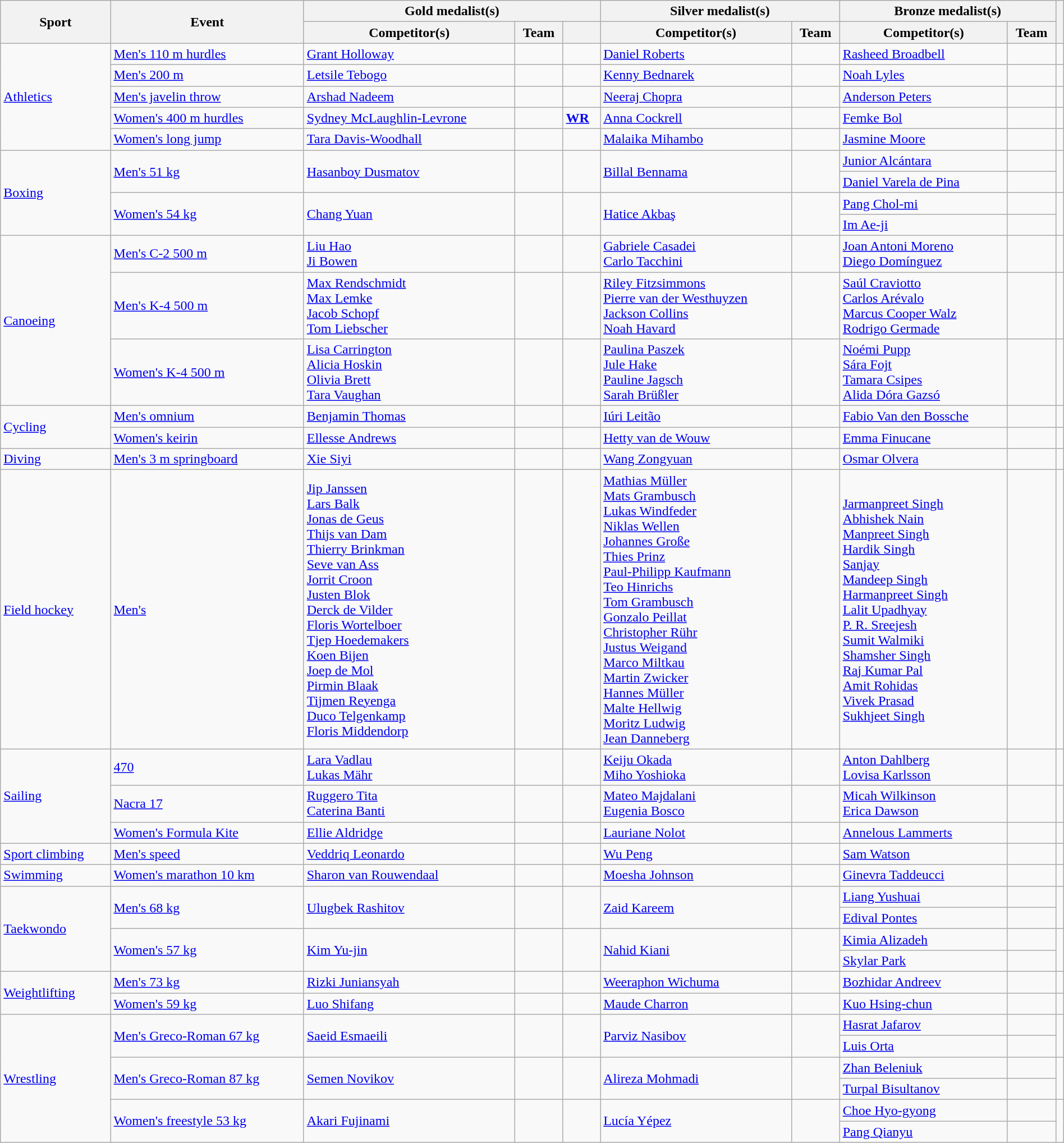<table class="wikitable" style="width:100%;">
<tr>
<th rowspan="2">Sport</th>
<th rowspan="2">Event</th>
<th colspan="3">Gold medalist(s)</th>
<th colspan="2">Silver medalist(s)</th>
<th colspan="2">Bronze medalist(s)</th>
<th rowspan="2"></th>
</tr>
<tr>
<th>Competitor(s)</th>
<th>Team</th>
<th></th>
<th>Competitor(s)</th>
<th>Team</th>
<th>Competitor(s)</th>
<th>Team</th>
</tr>
<tr>
<td rowspan="5"><a href='#'>Athletics</a></td>
<td><a href='#'>Men's 110 m hurdles</a></td>
<td><a href='#'>Grant Holloway</a></td>
<td></td>
<td></td>
<td><a href='#'>Daniel Roberts</a></td>
<td></td>
<td><a href='#'>Rasheed Broadbell</a></td>
<td></td>
<td></td>
</tr>
<tr>
<td><a href='#'>Men's 200 m</a></td>
<td><a href='#'>Letsile Tebogo</a></td>
<td></td>
<td></td>
<td><a href='#'>Kenny Bednarek</a></td>
<td></td>
<td><a href='#'>Noah Lyles</a></td>
<td></td>
<td></td>
</tr>
<tr>
<td><a href='#'>Men's javelin throw</a></td>
<td><a href='#'>Arshad Nadeem</a></td>
<td></td>
<td></td>
<td><a href='#'>Neeraj Chopra</a></td>
<td></td>
<td><a href='#'>Anderson Peters</a></td>
<td></td>
<td></td>
</tr>
<tr>
<td><a href='#'>Women's 400 m hurdles</a></td>
<td><a href='#'>Sydney McLaughlin-Levrone</a></td>
<td></td>
<td><strong><a href='#'>WR</a></strong></td>
<td><a href='#'>Anna Cockrell</a></td>
<td></td>
<td><a href='#'>Femke Bol</a></td>
<td></td>
<td></td>
</tr>
<tr>
<td><a href='#'>Women's long jump</a></td>
<td><a href='#'>Tara Davis-Woodhall</a></td>
<td></td>
<td></td>
<td><a href='#'>Malaika Mihambo</a></td>
<td></td>
<td><a href='#'>Jasmine Moore</a></td>
<td></td>
<td></td>
</tr>
<tr>
<td rowspan="4"><a href='#'>Boxing</a></td>
<td rowspan="2"><a href='#'>Men's 51 kg</a></td>
<td rowspan="2"><a href='#'>Hasanboy Dusmatov</a></td>
<td rowspan="2"></td>
<td rowspan="2"></td>
<td rowspan="2"><a href='#'>Billal Bennama</a></td>
<td rowspan="2"></td>
<td><a href='#'>Junior Alcántara</a></td>
<td></td>
<td rowspan="2"></td>
</tr>
<tr>
<td><a href='#'>Daniel Varela de Pina</a></td>
<td></td>
</tr>
<tr>
<td rowspan="2"><a href='#'>Women's 54 kg</a></td>
<td rowspan="2"><a href='#'>Chang Yuan</a></td>
<td rowspan="2"></td>
<td rowspan="2"></td>
<td rowspan="2"><a href='#'>Hatice Akbaş</a></td>
<td rowspan="2"></td>
<td><a href='#'>Pang Chol-mi</a></td>
<td></td>
<td rowspan="2"></td>
</tr>
<tr>
<td><a href='#'>Im Ae-ji</a></td>
<td></td>
</tr>
<tr>
<td rowspan="3"><a href='#'>Canoeing</a></td>
<td><a href='#'>Men's C-2 500 m</a></td>
<td><a href='#'>Liu Hao</a> <br> <a href='#'>Ji Bowen</a></td>
<td></td>
<td></td>
<td><a href='#'>Gabriele Casadei</a> <br> <a href='#'>Carlo Tacchini</a></td>
<td></td>
<td><a href='#'>Joan Antoni Moreno</a> <br> <a href='#'>Diego Domínguez</a></td>
<td></td>
<td></td>
</tr>
<tr>
<td><a href='#'>Men's K-4 500 m</a></td>
<td><a href='#'>Max Rendschmidt</a> <br> <a href='#'>Max Lemke</a> <br> <a href='#'>Jacob Schopf</a> <br> <a href='#'>Tom Liebscher</a></td>
<td></td>
<td></td>
<td><a href='#'>Riley Fitzsimmons</a> <br> <a href='#'>Pierre van der Westhuyzen</a> <br> <a href='#'>Jackson Collins</a> <br> <a href='#'>Noah Havard</a></td>
<td></td>
<td><a href='#'>Saúl Craviotto</a> <br> <a href='#'>Carlos Arévalo</a> <br> <a href='#'>Marcus Cooper Walz</a> <br> <a href='#'>Rodrigo Germade</a></td>
<td></td>
<td></td>
</tr>
<tr>
<td><a href='#'>Women's K-4 500 m</a></td>
<td><a href='#'>Lisa Carrington</a> <br> <a href='#'>Alicia Hoskin</a> <br> <a href='#'>Olivia Brett</a> <br> <a href='#'>Tara Vaughan</a></td>
<td></td>
<td></td>
<td><a href='#'>Paulina Paszek</a> <br> <a href='#'>Jule Hake</a> <br> <a href='#'>Pauline Jagsch</a> <br> <a href='#'>Sarah Brüßler</a></td>
<td></td>
<td><a href='#'>Noémi Pupp</a> <br> <a href='#'>Sára Fojt</a> <br> <a href='#'>Tamara Csipes</a> <br> <a href='#'>Alida Dóra Gazsó</a></td>
<td></td>
<td></td>
</tr>
<tr>
<td rowspan="2"><a href='#'>Cycling</a></td>
<td><a href='#'>Men's omnium</a></td>
<td><a href='#'>Benjamin Thomas</a></td>
<td></td>
<td></td>
<td><a href='#'>Iúri Leitão</a></td>
<td></td>
<td><a href='#'>Fabio Van den Bossche</a></td>
<td></td>
<td></td>
</tr>
<tr>
<td><a href='#'>Women's keirin</a></td>
<td><a href='#'>Ellesse Andrews</a></td>
<td></td>
<td></td>
<td><a href='#'>Hetty van de Wouw</a></td>
<td></td>
<td><a href='#'>Emma Finucane</a></td>
<td></td>
<td></td>
</tr>
<tr>
<td><a href='#'>Diving</a></td>
<td><a href='#'>Men's 3 m springboard</a></td>
<td><a href='#'>Xie Siyi</a></td>
<td></td>
<td></td>
<td><a href='#'>Wang Zongyuan</a></td>
<td></td>
<td><a href='#'>Osmar Olvera</a></td>
<td></td>
<td></td>
</tr>
<tr>
<td><a href='#'>Field hockey</a></td>
<td><a href='#'>Men's</a></td>
<td><a href='#'>Jip Janssen</a> <br> <a href='#'>Lars Balk</a> <br> <a href='#'>Jonas de Geus</a> <br> <a href='#'>Thijs van Dam</a> <br> <a href='#'>Thierry Brinkman</a> <br> <a href='#'>Seve van Ass</a> <br> <a href='#'>Jorrit Croon</a> <br> <a href='#'>Justen Blok</a> <br> <a href='#'>Derck de Vilder</a> <br> <a href='#'>Floris Wortelboer</a> <br> <a href='#'>Tjep Hoedemakers</a> <br> <a href='#'>Koen Bijen</a> <br> <a href='#'>Joep de Mol</a> <br> <a href='#'>Pirmin Blaak</a> <br> <a href='#'>Tijmen Reyenga</a> <br> <a href='#'>Duco Telgenkamp</a> <br> <a href='#'>Floris Middendorp</a></td>
<td></td>
<td></td>
<td><a href='#'>Mathias Müller</a> <br> <a href='#'>Mats Grambusch</a> <br> <a href='#'>Lukas Windfeder</a> <br> <a href='#'>Niklas Wellen</a> <br> <a href='#'>Johannes Große</a> <br> <a href='#'>Thies Prinz</a> <br> <a href='#'>Paul-Philipp Kaufmann</a> <br> <a href='#'>Teo Hinrichs</a> <br> <a href='#'>Tom Grambusch</a> <br> <a href='#'>Gonzalo Peillat</a> <br> <a href='#'>Christopher Rühr</a> <br> <a href='#'>Justus Weigand</a> <br> <a href='#'>Marco Miltkau</a> <br> <a href='#'>Martin Zwicker</a> <br> <a href='#'>Hannes Müller</a> <br> <a href='#'>Malte Hellwig</a> <br> <a href='#'>Moritz Ludwig</a> <br> <a href='#'>Jean Danneberg</a></td>
<td></td>
<td><a href='#'>Jarmanpreet Singh</a> <br> <a href='#'>Abhishek Nain</a> <br> <a href='#'>Manpreet Singh</a> <br> <a href='#'>Hardik Singh</a> <br> <a href='#'>Sanjay</a> <br> <a href='#'>Mandeep Singh</a> <br> <a href='#'>Harmanpreet Singh</a> <br> <a href='#'>Lalit Upadhyay</a> <br> <a href='#'>P. R. Sreejesh</a> <br> <a href='#'>Sumit Walmiki</a> <br> <a href='#'>Shamsher Singh</a> <br> <a href='#'>Raj Kumar Pal</a> <br> <a href='#'>Amit Rohidas</a> <br> <a href='#'>Vivek Prasad</a> <br> <a href='#'>Sukhjeet Singh</a></td>
<td></td>
<td></td>
</tr>
<tr>
<td rowspan="3"><a href='#'>Sailing</a></td>
<td><a href='#'>470</a></td>
<td><a href='#'>Lara Vadlau</a> <br> <a href='#'>Lukas Mähr</a></td>
<td></td>
<td></td>
<td><a href='#'>Keiju Okada</a> <br> <a href='#'>Miho Yoshioka</a></td>
<td></td>
<td><a href='#'>Anton Dahlberg</a> <br> <a href='#'>Lovisa Karlsson</a></td>
<td></td>
<td></td>
</tr>
<tr>
<td><a href='#'>Nacra 17</a></td>
<td><a href='#'>Ruggero Tita</a> <br> <a href='#'>Caterina Banti</a></td>
<td></td>
<td></td>
<td><a href='#'>Mateo Majdalani</a> <br> <a href='#'>Eugenia Bosco</a></td>
<td></td>
<td><a href='#'>Micah Wilkinson</a> <br> <a href='#'>Erica Dawson</a></td>
<td></td>
<td></td>
</tr>
<tr>
<td><a href='#'>Women's Formula Kite</a></td>
<td><a href='#'>Ellie Aldridge</a></td>
<td></td>
<td></td>
<td><a href='#'>Lauriane Nolot</a></td>
<td></td>
<td><a href='#'>Annelous Lammerts</a></td>
<td></td>
<td></td>
</tr>
<tr>
<td><a href='#'>Sport climbing</a></td>
<td><a href='#'>Men's speed</a></td>
<td><a href='#'>Veddriq Leonardo</a></td>
<td></td>
<td></td>
<td><a href='#'>Wu Peng</a></td>
<td></td>
<td><a href='#'>Sam Watson</a></td>
<td></td>
<td></td>
</tr>
<tr>
<td><a href='#'>Swimming</a></td>
<td><a href='#'>Women's marathon 10 km</a></td>
<td><a href='#'>Sharon van Rouwendaal</a></td>
<td></td>
<td></td>
<td><a href='#'>Moesha Johnson</a></td>
<td></td>
<td><a href='#'>Ginevra Taddeucci</a></td>
<td></td>
<td></td>
</tr>
<tr>
<td rowspan="4"><a href='#'>Taekwondo</a></td>
<td rowspan="2"><a href='#'>Men's 68 kg</a></td>
<td rowspan="2"><a href='#'>Ulugbek Rashitov</a></td>
<td rowspan="2"></td>
<td rowspan="2"></td>
<td rowspan="2"><a href='#'>Zaid Kareem</a></td>
<td rowspan="2"></td>
<td><a href='#'>Liang Yushuai</a></td>
<td></td>
<td rowspan="2"></td>
</tr>
<tr>
<td><a href='#'>Edival Pontes</a></td>
<td></td>
</tr>
<tr>
<td rowspan="2"><a href='#'>Women's 57 kg</a></td>
<td rowspan="2"><a href='#'>Kim Yu-jin</a></td>
<td rowspan="2"></td>
<td rowspan="2"></td>
<td rowspan="2"><a href='#'>Nahid Kiani</a></td>
<td rowspan="2"></td>
<td><a href='#'>Kimia Alizadeh</a></td>
<td></td>
<td rowspan="2"></td>
</tr>
<tr>
<td><a href='#'>Skylar Park</a></td>
<td></td>
</tr>
<tr>
<td rowspan="2"><a href='#'>Weightlifting</a></td>
<td><a href='#'>Men's 73 kg</a></td>
<td><a href='#'>Rizki Juniansyah</a></td>
<td></td>
<td></td>
<td><a href='#'>Weeraphon Wichuma</a></td>
<td></td>
<td><a href='#'>Bozhidar Andreev</a></td>
<td></td>
<td></td>
</tr>
<tr>
<td><a href='#'>Women's 59 kg</a></td>
<td><a href='#'>Luo Shifang</a></td>
<td></td>
<td></td>
<td><a href='#'>Maude Charron</a></td>
<td></td>
<td><a href='#'>Kuo Hsing-chun</a></td>
<td></td>
<td></td>
</tr>
<tr>
<td rowspan="6"><a href='#'>Wrestling</a></td>
<td rowspan="2"><a href='#'>Men's Greco-Roman 67 kg</a></td>
<td rowspan="2"><a href='#'>Saeid Esmaeili</a></td>
<td rowspan="2"></td>
<td rowspan="2"></td>
<td rowspan="2"><a href='#'>Parviz Nasibov</a></td>
<td rowspan="2"></td>
<td><a href='#'>Hasrat Jafarov</a></td>
<td></td>
<td rowspan="2"></td>
</tr>
<tr>
<td><a href='#'>Luis Orta</a></td>
<td></td>
</tr>
<tr>
<td rowspan="2"><a href='#'>Men's Greco-Roman 87 kg</a></td>
<td rowspan="2"><a href='#'>Semen Novikov</a></td>
<td rowspan="2"></td>
<td rowspan="2"></td>
<td rowspan="2"><a href='#'>Alireza Mohmadi</a></td>
<td rowspan="2"></td>
<td><a href='#'>Zhan Beleniuk</a></td>
<td></td>
<td rowspan="2"></td>
</tr>
<tr>
<td><a href='#'>Turpal Bisultanov</a></td>
<td></td>
</tr>
<tr>
<td rowspan="2"><a href='#'>Women's freestyle 53 kg</a></td>
<td rowspan="2"><a href='#'>Akari Fujinami</a></td>
<td rowspan="2"></td>
<td rowspan="2"></td>
<td rowspan="2"><a href='#'>Lucía Yépez</a></td>
<td rowspan="2"></td>
<td><a href='#'>Choe Hyo-gyong</a></td>
<td></td>
<td rowspan="2"></td>
</tr>
<tr>
<td><a href='#'>Pang Qianyu</a></td>
<td></td>
</tr>
</table>
